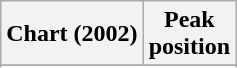<table class="wikitable sortable">
<tr>
<th>Chart (2002)</th>
<th>Peak<br>position</th>
</tr>
<tr>
</tr>
<tr>
</tr>
</table>
